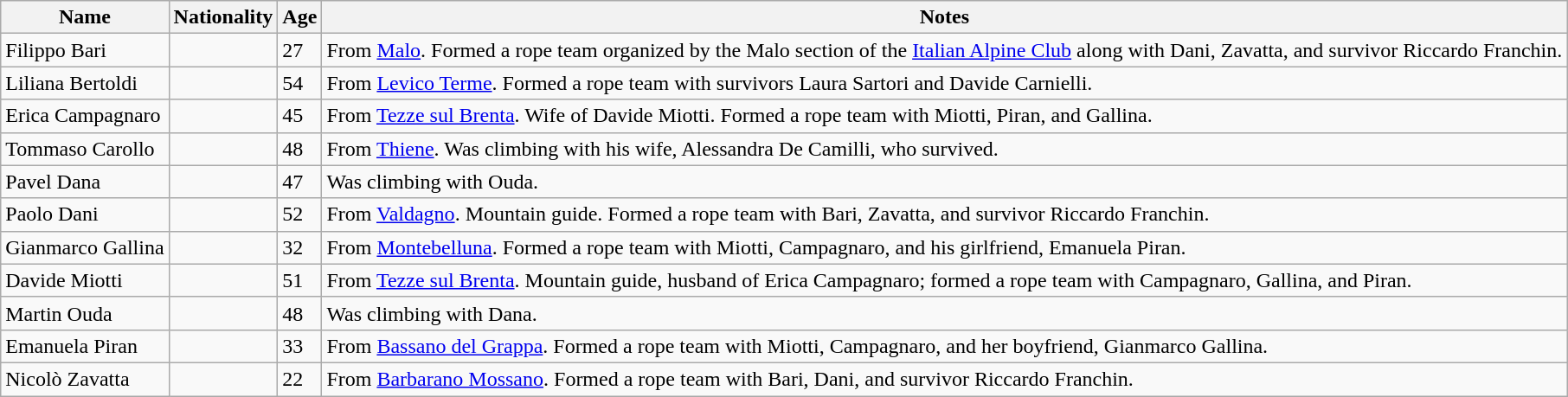<table class="wikitable">
<tr>
<th>Name</th>
<th>Nationality</th>
<th>Age</th>
<th>Notes</th>
</tr>
<tr>
<td>Filippo Bari</td>
<td></td>
<td>27</td>
<td>From <a href='#'>Malo</a>. Formed a rope team organized by the Malo section of the <a href='#'>Italian Alpine Club</a> along with Dani, Zavatta, and survivor Riccardo Franchin.</td>
</tr>
<tr>
<td>Liliana Bertoldi</td>
<td></td>
<td>54</td>
<td>From <a href='#'>Levico Terme</a>. Formed a rope team with survivors Laura Sartori and Davide Carnielli.</td>
</tr>
<tr>
<td>Erica Campagnaro</td>
<td></td>
<td>45</td>
<td>From <a href='#'>Tezze sul Brenta</a>. Wife of Davide Miotti. Formed a rope team with Miotti, Piran, and Gallina.</td>
</tr>
<tr>
<td>Tommaso Carollo</td>
<td></td>
<td>48</td>
<td>From <a href='#'>Thiene</a>. Was climbing with his wife, Alessandra De Camilli, who survived.</td>
</tr>
<tr>
<td>Pavel Dana</td>
<td></td>
<td>47</td>
<td>Was climbing with Ouda.</td>
</tr>
<tr>
<td>Paolo Dani</td>
<td></td>
<td>52</td>
<td>From <a href='#'>Valdagno</a>. Mountain guide. Formed a rope team with Bari, Zavatta, and survivor Riccardo Franchin.</td>
</tr>
<tr>
<td>Gianmarco Gallina</td>
<td></td>
<td>32</td>
<td>From <a href='#'>Montebelluna</a>. Formed a rope team with Miotti, Campagnaro, and his girlfriend, Emanuela Piran.</td>
</tr>
<tr>
<td>Davide Miotti</td>
<td></td>
<td>51</td>
<td>From <a href='#'>Tezze sul Brenta</a>. Mountain guide, husband of Erica Campagnaro; formed a rope team with Campagnaro, Gallina, and Piran.</td>
</tr>
<tr>
<td>Martin Ouda</td>
<td></td>
<td>48</td>
<td>Was climbing with Dana.</td>
</tr>
<tr>
<td>Emanuela Piran</td>
<td></td>
<td>33</td>
<td>From <a href='#'>Bassano del Grappa</a>. Formed a rope team with Miotti, Campagnaro, and her boyfriend, Gianmarco Gallina.</td>
</tr>
<tr>
<td>Nicolò Zavatta</td>
<td></td>
<td>22</td>
<td>From <a href='#'>Barbarano Mossano</a>. Formed a rope team with Bari, Dani, and survivor Riccardo Franchin.</td>
</tr>
</table>
